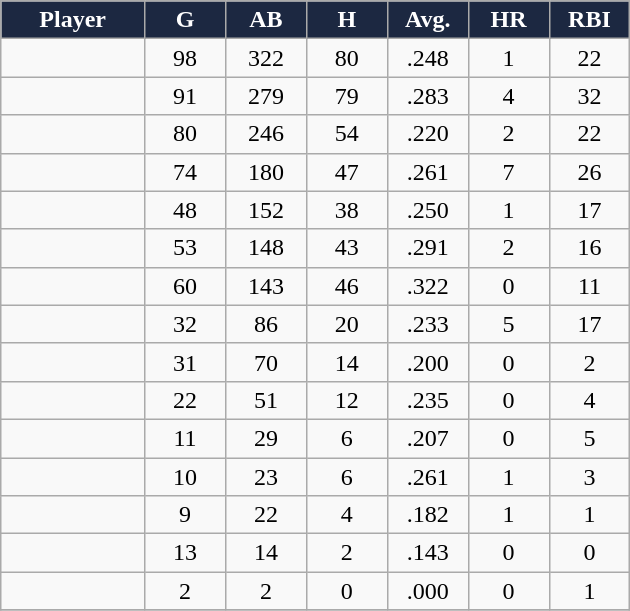<table class="wikitable sortable">
<tr>
<th style="background:#1c2841;color:white;" width="16%">Player</th>
<th style="background:#1c2841;color:white;" width="9%">G</th>
<th style="background:#1c2841;color:white;" width="9%">AB</th>
<th style="background:#1c2841;color:white;" width="9%">H</th>
<th style="background:#1c2841;color:white;" width="9%">Avg.</th>
<th style="background:#1c2841;color:white;" width="9%">HR</th>
<th style="background:#1c2841;color:white;" width="9%">RBI</th>
</tr>
<tr align="center">
<td></td>
<td>98</td>
<td>322</td>
<td>80</td>
<td>.248</td>
<td>1</td>
<td>22</td>
</tr>
<tr align="center">
<td></td>
<td>91</td>
<td>279</td>
<td>79</td>
<td>.283</td>
<td>4</td>
<td>32</td>
</tr>
<tr align="center">
<td></td>
<td>80</td>
<td>246</td>
<td>54</td>
<td>.220</td>
<td>2</td>
<td>22</td>
</tr>
<tr align="center">
<td></td>
<td>74</td>
<td>180</td>
<td>47</td>
<td>.261</td>
<td>7</td>
<td>26</td>
</tr>
<tr align="center">
<td></td>
<td>48</td>
<td>152</td>
<td>38</td>
<td>.250</td>
<td>1</td>
<td>17</td>
</tr>
<tr align="center">
<td></td>
<td>53</td>
<td>148</td>
<td>43</td>
<td>.291</td>
<td>2</td>
<td>16</td>
</tr>
<tr align="center">
<td></td>
<td>60</td>
<td>143</td>
<td>46</td>
<td>.322</td>
<td>0</td>
<td>11</td>
</tr>
<tr align="center">
<td></td>
<td>32</td>
<td>86</td>
<td>20</td>
<td>.233</td>
<td>5</td>
<td>17</td>
</tr>
<tr align="center">
<td></td>
<td>31</td>
<td>70</td>
<td>14</td>
<td>.200</td>
<td>0</td>
<td>2</td>
</tr>
<tr align="center">
<td></td>
<td>22</td>
<td>51</td>
<td>12</td>
<td>.235</td>
<td>0</td>
<td>4</td>
</tr>
<tr align="center">
<td></td>
<td>11</td>
<td>29</td>
<td>6</td>
<td>.207</td>
<td>0</td>
<td>5</td>
</tr>
<tr align="center">
<td></td>
<td>10</td>
<td>23</td>
<td>6</td>
<td>.261</td>
<td>1</td>
<td>3</td>
</tr>
<tr align="center">
<td></td>
<td>9</td>
<td>22</td>
<td>4</td>
<td>.182</td>
<td>1</td>
<td>1</td>
</tr>
<tr align="center">
<td></td>
<td>13</td>
<td>14</td>
<td>2</td>
<td>.143</td>
<td>0</td>
<td>0</td>
</tr>
<tr align="center">
<td></td>
<td>2</td>
<td>2</td>
<td>0</td>
<td>.000</td>
<td>0</td>
<td>1</td>
</tr>
<tr align="center">
</tr>
</table>
